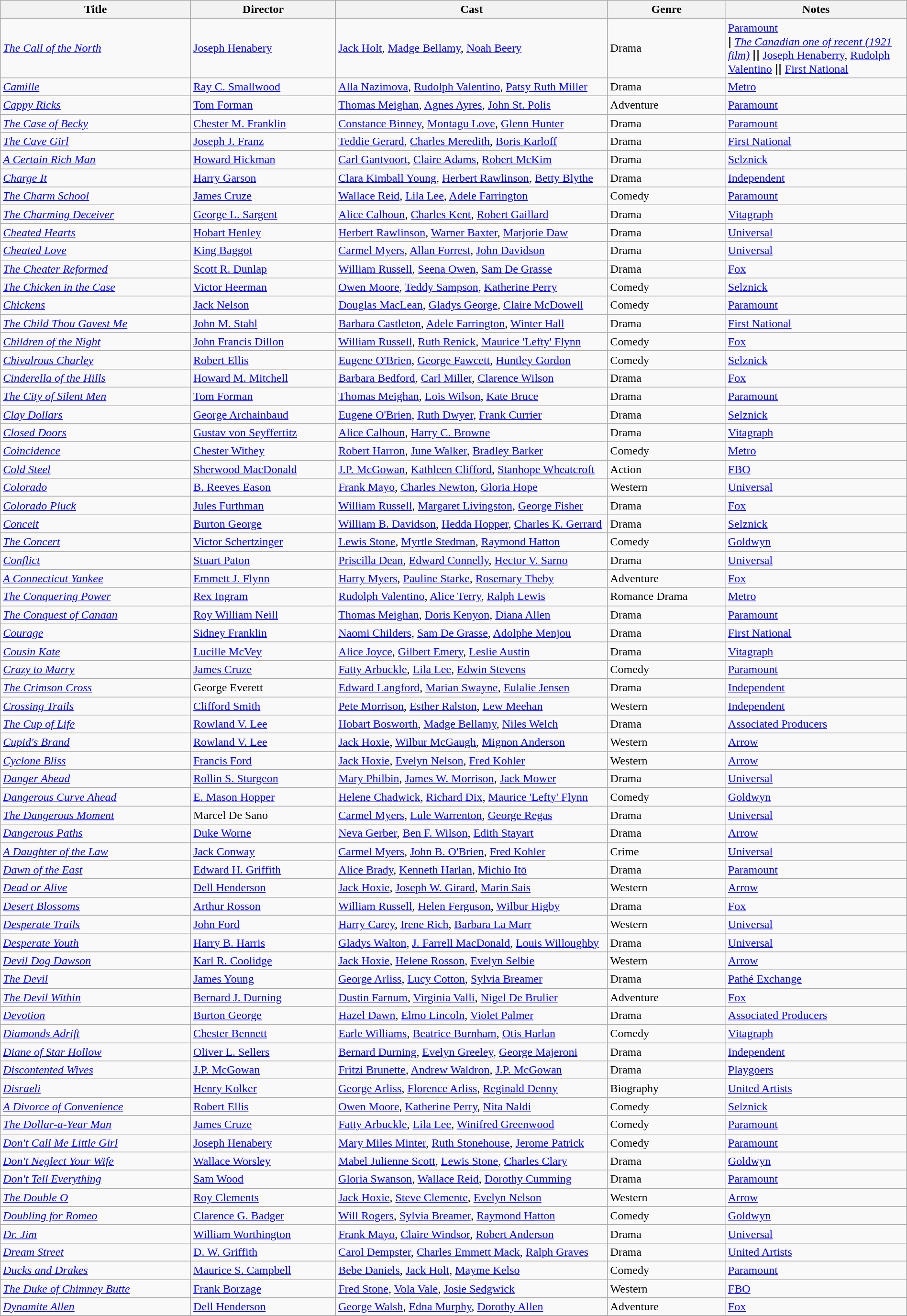<table class="wikitable" style="width:100%;">
<tr>
<th style="width:21%;">Title</th>
<th style="width:16%;">Director</th>
<th style="width:30%;">Cast</th>
<th style="width:13%;">Genre</th>
<th style="width:20%;">Notes</th>
</tr>
<tr>
<td><em><a href='#'>The Call of the North</a></em></td>
<td><a href='#'>Joseph Henabery</a></td>
<td><a href='#'>Jack Holt</a>, <a href='#'>Madge Bellamy</a>, <a href='#'>Noah Beery</a></td>
<td>Drama</td>
<td><a href='#'>Paramount</a><br>ǀ <em><a href='#'>The Canadian one of recent (1921 film)</a></em> ǀǀ <a href='#'>Joseph Henaberry</a>, <a href='#'>Rudolph Valentino</a> ǀǀ <a href='#'>First National</a></td>
</tr>
<tr>
<td><em><a href='#'>Camille</a></em></td>
<td><a href='#'>Ray C. Smallwood</a></td>
<td><a href='#'>Alla Nazimova</a>, <a href='#'>Rudolph Valentino</a>, <a href='#'>Patsy Ruth Miller</a></td>
<td>Drama</td>
<td><a href='#'>Metro</a></td>
</tr>
<tr>
<td><em><a href='#'>Cappy Ricks</a></em></td>
<td><a href='#'>Tom Forman</a></td>
<td><a href='#'>Thomas Meighan</a>, <a href='#'>Agnes Ayres</a>, <a href='#'>John St. Polis</a></td>
<td>Adventure</td>
<td><a href='#'>Paramount</a></td>
</tr>
<tr>
<td><em><a href='#'>The Case of Becky</a></em></td>
<td><a href='#'>Chester M. Franklin</a></td>
<td><a href='#'>Constance Binney</a>, <a href='#'>Montagu Love</a>, <a href='#'>Glenn Hunter</a></td>
<td>Drama</td>
<td><a href='#'>Paramount</a></td>
</tr>
<tr>
<td><em><a href='#'>The Cave Girl</a></em></td>
<td><a href='#'>Joseph J. Franz</a></td>
<td><a href='#'>Teddie Gerard</a>, <a href='#'>Charles Meredith</a>, <a href='#'>Boris Karloff</a></td>
<td>Drama</td>
<td><a href='#'>First National</a></td>
</tr>
<tr>
<td><em><a href='#'>A Certain Rich Man</a></em></td>
<td><a href='#'>Howard Hickman</a></td>
<td><a href='#'>Carl Gantvoort</a>, <a href='#'>Claire Adams</a>, <a href='#'>Robert McKim</a></td>
<td>Drama</td>
<td><a href='#'>Selznick</a></td>
</tr>
<tr>
<td><em><a href='#'>Charge It</a></em></td>
<td><a href='#'>Harry Garson</a></td>
<td><a href='#'>Clara Kimball Young</a>, <a href='#'>Herbert Rawlinson</a>, <a href='#'>Betty Blythe</a></td>
<td>Drama</td>
<td><a href='#'>Independent</a></td>
</tr>
<tr>
<td><em><a href='#'>The Charm School</a></em></td>
<td><a href='#'>James Cruze</a></td>
<td><a href='#'>Wallace Reid</a>, <a href='#'>Lila Lee</a>, <a href='#'>Adele Farrington</a></td>
<td>Comedy</td>
<td><a href='#'>Paramount</a></td>
</tr>
<tr>
<td><em><a href='#'>The Charming Deceiver</a></em></td>
<td><a href='#'>George L. Sargent</a></td>
<td><a href='#'>Alice Calhoun</a>, <a href='#'>Charles Kent</a>, <a href='#'>Robert Gaillard</a></td>
<td>Drama</td>
<td><a href='#'>Vitagraph</a></td>
</tr>
<tr>
<td><em><a href='#'>Cheated Hearts</a></em></td>
<td><a href='#'>Hobart Henley</a></td>
<td><a href='#'>Herbert Rawlinson</a>, <a href='#'>Warner Baxter</a>, <a href='#'>Marjorie Daw</a></td>
<td>Drama</td>
<td><a href='#'>Universal</a></td>
</tr>
<tr>
<td><em><a href='#'>Cheated Love</a></em></td>
<td><a href='#'>King Baggot</a></td>
<td><a href='#'>Carmel Myers</a>, <a href='#'>Allan Forrest</a>, <a href='#'>John Davidson</a></td>
<td>Drama</td>
<td><a href='#'>Universal</a></td>
</tr>
<tr>
<td><em><a href='#'>The Cheater Reformed</a></em></td>
<td><a href='#'>Scott R. Dunlap</a></td>
<td><a href='#'>William Russell</a>, <a href='#'>Seena Owen</a>, <a href='#'>Sam De Grasse</a></td>
<td>Drama</td>
<td><a href='#'>Fox</a></td>
</tr>
<tr>
<td><em><a href='#'>The Chicken in the Case</a></em></td>
<td><a href='#'>Victor Heerman</a></td>
<td><a href='#'>Owen Moore</a>, <a href='#'>Teddy Sampson</a>, <a href='#'>Katherine Perry</a></td>
<td>Comedy</td>
<td><a href='#'>Selznick</a></td>
</tr>
<tr>
<td><em><a href='#'>Chickens</a></em></td>
<td><a href='#'>Jack Nelson</a></td>
<td><a href='#'>Douglas MacLean</a>, <a href='#'>Gladys George</a>, <a href='#'>Claire McDowell</a></td>
<td>Comedy</td>
<td><a href='#'>Paramount</a></td>
</tr>
<tr>
<td><em><a href='#'>The Child Thou Gavest Me</a></em></td>
<td><a href='#'>John M. Stahl</a></td>
<td><a href='#'>Barbara Castleton</a>, <a href='#'>Adele Farrington</a>, <a href='#'>Winter Hall</a></td>
<td>Drama</td>
<td><a href='#'>First National</a></td>
</tr>
<tr>
<td><em><a href='#'>Children of the Night</a></em></td>
<td><a href='#'>John Francis Dillon</a></td>
<td><a href='#'>William Russell</a>, <a href='#'>Ruth Renick</a>, <a href='#'>Maurice 'Lefty' Flynn</a></td>
<td>Comedy</td>
<td><a href='#'>Fox</a></td>
</tr>
<tr>
<td><em><a href='#'>Chivalrous Charley</a></em></td>
<td><a href='#'>Robert Ellis</a></td>
<td><a href='#'>Eugene O'Brien</a>, <a href='#'>George Fawcett</a>, <a href='#'>Huntley Gordon</a></td>
<td>Comedy</td>
<td><a href='#'>Selznick</a></td>
</tr>
<tr>
<td><em><a href='#'>Cinderella of the Hills</a></em></td>
<td><a href='#'>Howard M. Mitchell</a></td>
<td><a href='#'>Barbara Bedford</a>, <a href='#'>Carl Miller</a>, <a href='#'>Clarence Wilson</a></td>
<td>Drama</td>
<td><a href='#'>Fox</a></td>
</tr>
<tr>
<td><em><a href='#'>The City of Silent Men</a></em></td>
<td><a href='#'>Tom Forman</a></td>
<td><a href='#'>Thomas Meighan</a>, <a href='#'>Lois Wilson</a>, <a href='#'>Kate Bruce</a></td>
<td>Drama</td>
<td><a href='#'>Paramount</a></td>
</tr>
<tr>
<td><em><a href='#'>Clay Dollars</a></em></td>
<td><a href='#'>George Archainbaud</a></td>
<td><a href='#'>Eugene O'Brien</a>, <a href='#'>Ruth Dwyer</a>, <a href='#'>Frank Currier</a></td>
<td>Drama</td>
<td><a href='#'>Selznick</a></td>
</tr>
<tr>
<td><em><a href='#'>Closed Doors</a></em></td>
<td><a href='#'>Gustav von Seyffertitz</a></td>
<td><a href='#'>Alice Calhoun</a>, <a href='#'>Harry C. Browne</a></td>
<td>Drama</td>
<td><a href='#'>Vitagraph</a></td>
</tr>
<tr>
<td><em><a href='#'>Coincidence</a></em></td>
<td><a href='#'>Chester Withey</a></td>
<td><a href='#'>Robert Harron</a>, <a href='#'>June Walker</a>, <a href='#'>Bradley Barker</a></td>
<td>Comedy</td>
<td><a href='#'>Metro</a></td>
</tr>
<tr>
<td><em><a href='#'>Cold Steel</a></em></td>
<td><a href='#'>Sherwood MacDonald</a></td>
<td><a href='#'>J.P. McGowan</a>, <a href='#'>Kathleen Clifford</a>, <a href='#'>Stanhope Wheatcroft</a></td>
<td>Action</td>
<td><a href='#'>FBO</a></td>
</tr>
<tr>
<td><em><a href='#'>Colorado</a></em></td>
<td><a href='#'>B. Reeves Eason</a></td>
<td><a href='#'>Frank Mayo</a>, <a href='#'>Charles Newton</a>, <a href='#'>Gloria Hope</a></td>
<td>Western</td>
<td><a href='#'>Universal</a></td>
</tr>
<tr>
<td><em><a href='#'>Colorado Pluck</a></em></td>
<td><a href='#'>Jules Furthman</a></td>
<td><a href='#'>William Russell</a>, <a href='#'>Margaret Livingston</a>, <a href='#'>George Fisher</a></td>
<td>Drama</td>
<td><a href='#'>Fox</a></td>
</tr>
<tr>
<td><em><a href='#'>Conceit</a></em></td>
<td><a href='#'>Burton George</a></td>
<td><a href='#'>William B. Davidson</a>, <a href='#'>Hedda Hopper</a>, <a href='#'>Charles K. Gerrard</a></td>
<td>Drama</td>
<td><a href='#'>Selznick</a></td>
</tr>
<tr>
<td><em><a href='#'>The Concert</a></em></td>
<td><a href='#'>Victor Schertzinger</a></td>
<td><a href='#'>Lewis Stone</a>, <a href='#'>Myrtle Stedman</a>, <a href='#'>Raymond Hatton</a></td>
<td>Comedy</td>
<td><a href='#'>Goldwyn</a></td>
</tr>
<tr>
<td><em><a href='#'>Conflict</a></em></td>
<td><a href='#'>Stuart Paton</a></td>
<td><a href='#'>Priscilla Dean</a>, <a href='#'>Edward Connelly</a>, <a href='#'>Hector V. Sarno</a></td>
<td>Drama</td>
<td><a href='#'>Universal</a></td>
</tr>
<tr>
<td><em><a href='#'>A Connecticut Yankee</a></em></td>
<td><a href='#'>Emmett J. Flynn</a></td>
<td><a href='#'>Harry Myers</a>, <a href='#'>Pauline Starke</a>, <a href='#'>Rosemary Theby</a></td>
<td>Adventure</td>
<td><a href='#'>Fox</a></td>
</tr>
<tr>
<td><em><a href='#'>The Conquering Power</a></em></td>
<td><a href='#'>Rex Ingram</a></td>
<td><a href='#'>Rudolph Valentino</a>, <a href='#'>Alice Terry</a>, <a href='#'>Ralph Lewis</a></td>
<td>Romance Drama</td>
<td><a href='#'>Metro</a></td>
</tr>
<tr>
<td><em><a href='#'>The Conquest of Canaan</a></em></td>
<td><a href='#'>Roy William Neill</a></td>
<td><a href='#'>Thomas Meighan</a>, <a href='#'>Doris Kenyon</a>, <a href='#'>Diana Allen</a></td>
<td>Drama</td>
<td><a href='#'>Paramount</a></td>
</tr>
<tr>
<td><em><a href='#'>Courage</a></em></td>
<td><a href='#'>Sidney Franklin</a></td>
<td><a href='#'>Naomi Childers</a>, <a href='#'>Sam De Grasse</a>, <a href='#'>Adolphe Menjou</a></td>
<td>Drama</td>
<td><a href='#'>First National</a></td>
</tr>
<tr>
<td><em><a href='#'>Cousin Kate</a></em></td>
<td><a href='#'>Lucille McVey</a></td>
<td><a href='#'>Alice Joyce</a>, <a href='#'>Gilbert Emery</a>, <a href='#'>Leslie Austin</a></td>
<td>Drama</td>
<td><a href='#'>Vitagraph</a></td>
</tr>
<tr>
<td><em><a href='#'>Crazy to Marry</a></em></td>
<td><a href='#'>James Cruze</a></td>
<td><a href='#'>Fatty Arbuckle</a>, <a href='#'>Lila Lee</a>, <a href='#'>Edwin Stevens</a></td>
<td>Comedy</td>
<td><a href='#'>Paramount</a></td>
</tr>
<tr>
<td><em><a href='#'>The Crimson Cross</a></em></td>
<td>George Everett</td>
<td><a href='#'>Edward Langford</a>, <a href='#'>Marian Swayne</a>, <a href='#'>Eulalie Jensen</a></td>
<td>Drama</td>
<td><a href='#'>Independent</a></td>
</tr>
<tr>
<td><em><a href='#'>Crossing Trails</a></em></td>
<td><a href='#'>Clifford Smith</a></td>
<td><a href='#'>Pete Morrison</a>, <a href='#'>Esther Ralston</a>, <a href='#'>Lew Meehan</a></td>
<td>Western</td>
<td><a href='#'>Independent</a></td>
</tr>
<tr>
<td><em><a href='#'>The Cup of Life</a></em></td>
<td><a href='#'>Rowland V. Lee</a></td>
<td><a href='#'>Hobart Bosworth</a>, <a href='#'>Madge Bellamy</a>, <a href='#'>Niles Welch</a></td>
<td>Drama</td>
<td><a href='#'>Associated Producers</a></td>
</tr>
<tr>
<td><em><a href='#'>Cupid's Brand</a></em></td>
<td><a href='#'>Rowland V. Lee</a></td>
<td><a href='#'>Jack Hoxie</a>, <a href='#'>Wilbur McGaugh</a>, <a href='#'>Mignon Anderson</a></td>
<td>Western</td>
<td><a href='#'>Arrow</a></td>
</tr>
<tr>
<td><em><a href='#'>Cyclone Bliss</a></em></td>
<td><a href='#'>Francis Ford</a></td>
<td><a href='#'>Jack Hoxie</a>, <a href='#'>Evelyn Nelson</a>, <a href='#'>Fred Kohler</a></td>
<td>Western</td>
<td><a href='#'>Arrow</a></td>
</tr>
<tr>
<td><em><a href='#'>Danger Ahead</a></em></td>
<td><a href='#'>Rollin S. Sturgeon</a></td>
<td><a href='#'>Mary Philbin</a>, <a href='#'>James W. Morrison</a>, <a href='#'>Jack Mower</a></td>
<td>Drama</td>
<td><a href='#'>Universal</a></td>
</tr>
<tr>
<td><em><a href='#'>Dangerous Curve Ahead</a></em></td>
<td><a href='#'>E. Mason Hopper</a></td>
<td><a href='#'>Helene Chadwick</a>, <a href='#'>Richard Dix</a>, <a href='#'>Maurice 'Lefty' Flynn</a></td>
<td>Comedy</td>
<td><a href='#'>Goldwyn</a></td>
</tr>
<tr>
<td><em><a href='#'>The Dangerous Moment</a></em></td>
<td>Marcel De Sano</td>
<td><a href='#'>Carmel Myers</a>, <a href='#'>Lule Warrenton</a>, <a href='#'>George Regas</a></td>
<td>Drama</td>
<td><a href='#'>Universal</a></td>
</tr>
<tr>
<td><em><a href='#'>Dangerous Paths</a></em></td>
<td><a href='#'>Duke Worne</a></td>
<td><a href='#'>Neva Gerber</a>, <a href='#'>Ben F. Wilson</a>, <a href='#'>Edith Stayart</a></td>
<td>Drama</td>
<td><a href='#'>Arrow</a></td>
</tr>
<tr>
<td><em><a href='#'>A Daughter of the Law</a></em></td>
<td><a href='#'>Jack Conway</a></td>
<td><a href='#'>Carmel Myers</a>, <a href='#'>John B. O'Brien</a>, <a href='#'>Fred Kohler</a></td>
<td>Crime</td>
<td><a href='#'>Universal</a></td>
</tr>
<tr>
<td><em><a href='#'>Dawn of the East</a></em></td>
<td><a href='#'>Edward H. Griffith</a></td>
<td><a href='#'>Alice Brady</a>, <a href='#'>Kenneth Harlan</a>, <a href='#'>Michio Itō</a></td>
<td>Drama</td>
<td><a href='#'>Paramount</a></td>
</tr>
<tr>
<td><em><a href='#'>Dead or Alive</a></em></td>
<td><a href='#'>Dell Henderson</a></td>
<td><a href='#'>Jack Hoxie</a>, <a href='#'>Joseph W. Girard</a>, <a href='#'>Marin Sais</a></td>
<td>Western</td>
<td><a href='#'>Arrow</a></td>
</tr>
<tr>
<td><em><a href='#'>Desert Blossoms</a></em></td>
<td><a href='#'>Arthur Rosson</a></td>
<td><a href='#'>William Russell</a>, <a href='#'>Helen Ferguson</a>, <a href='#'>Wilbur Higby</a></td>
<td>Drama</td>
<td><a href='#'>Fox</a></td>
</tr>
<tr>
<td><em><a href='#'>Desperate Trails</a></em></td>
<td><a href='#'>John Ford</a></td>
<td><a href='#'>Harry Carey</a>, <a href='#'>Irene Rich</a>, <a href='#'>Barbara La Marr</a></td>
<td>Western</td>
<td><a href='#'>Universal</a></td>
</tr>
<tr>
<td><em><a href='#'>Desperate Youth</a></em></td>
<td><a href='#'>Harry B. Harris</a></td>
<td><a href='#'>Gladys Walton</a>, <a href='#'>J. Farrell MacDonald</a>, <a href='#'>Louis Willoughby</a></td>
<td>Drama</td>
<td><a href='#'>Universal</a></td>
</tr>
<tr>
<td><em><a href='#'>Devil Dog Dawson</a></em></td>
<td><a href='#'>Karl R. Coolidge</a></td>
<td><a href='#'>Jack Hoxie</a>, <a href='#'>Helene Rosson</a>, <a href='#'>Evelyn Selbie</a></td>
<td>Western</td>
<td><a href='#'>Arrow</a></td>
</tr>
<tr>
<td><em><a href='#'>The Devil</a></em></td>
<td><a href='#'>James Young</a></td>
<td><a href='#'>George Arliss</a>, <a href='#'>Lucy Cotton</a>, <a href='#'>Sylvia Breamer</a></td>
<td>Drama</td>
<td><a href='#'>Pathé Exchange</a></td>
</tr>
<tr>
<td><em><a href='#'>The Devil Within</a></em></td>
<td><a href='#'>Bernard J. Durning</a></td>
<td><a href='#'>Dustin Farnum</a>, <a href='#'>Virginia Valli</a>, <a href='#'>Nigel De Brulier</a></td>
<td>Adventure</td>
<td><a href='#'>Fox</a></td>
</tr>
<tr>
<td><em><a href='#'>Devotion</a></em></td>
<td><a href='#'>Burton George</a></td>
<td><a href='#'>Hazel Dawn</a>, <a href='#'>Elmo Lincoln</a>, <a href='#'>Violet Palmer</a></td>
<td>Drama</td>
<td><a href='#'>Associated Producers</a></td>
</tr>
<tr>
<td><em><a href='#'>Diamonds Adrift</a></em></td>
<td><a href='#'>Chester Bennett</a></td>
<td><a href='#'>Earle Williams</a>, <a href='#'>Beatrice Burnham</a>, <a href='#'>Otis Harlan</a></td>
<td>Comedy</td>
<td><a href='#'>Vitagraph</a></td>
</tr>
<tr>
<td><em><a href='#'>Diane of Star Hollow</a></em></td>
<td><a href='#'>Oliver L. Sellers</a></td>
<td><a href='#'>Bernard Durning</a>, <a href='#'>Evelyn Greeley</a>, <a href='#'>George Majeroni</a></td>
<td>Drama</td>
<td><a href='#'>Independent</a></td>
</tr>
<tr>
<td><em><a href='#'>Discontented Wives</a></em></td>
<td><a href='#'>J.P. McGowan</a></td>
<td><a href='#'>Fritzi Brunette</a>, <a href='#'>Andrew Waldron</a>, <a href='#'>J.P. McGowan</a></td>
<td>Drama</td>
<td><a href='#'>Playgoers</a></td>
</tr>
<tr>
<td><em><a href='#'>Disraeli</a></em></td>
<td><a href='#'>Henry Kolker</a></td>
<td><a href='#'>George Arliss</a>, <a href='#'>Florence Arliss</a>, <a href='#'>Reginald Denny</a></td>
<td>Biography</td>
<td><a href='#'>United Artists</a></td>
</tr>
<tr>
<td><em><a href='#'>A Divorce of Convenience</a></em></td>
<td><a href='#'>Robert Ellis</a></td>
<td><a href='#'>Owen Moore</a>, <a href='#'>Katherine Perry</a>, <a href='#'>Nita Naldi</a></td>
<td>Comedy</td>
<td><a href='#'>Selznick</a></td>
</tr>
<tr>
<td><em><a href='#'>The Dollar-a-Year Man</a></em></td>
<td><a href='#'>James Cruze</a></td>
<td><a href='#'>Fatty Arbuckle</a>, <a href='#'>Lila Lee</a>, <a href='#'>Winifred Greenwood</a></td>
<td>Comedy</td>
<td><a href='#'>Paramount</a></td>
</tr>
<tr>
<td><em><a href='#'>Don't Call Me Little Girl</a></em></td>
<td><a href='#'>Joseph Henabery</a></td>
<td><a href='#'>Mary Miles Minter</a>, <a href='#'>Ruth Stonehouse</a>, <a href='#'>Jerome Patrick</a></td>
<td>Comedy</td>
<td><a href='#'>Paramount</a></td>
</tr>
<tr>
<td><em><a href='#'>Don't Neglect Your Wife</a></em></td>
<td><a href='#'>Wallace Worsley</a></td>
<td><a href='#'>Mabel Julienne Scott</a>, <a href='#'>Lewis Stone</a>, <a href='#'>Charles Clary</a></td>
<td>Drama</td>
<td><a href='#'>Goldwyn</a></td>
</tr>
<tr>
<td><em><a href='#'>Don't Tell Everything</a></em></td>
<td><a href='#'>Sam Wood</a></td>
<td><a href='#'>Gloria Swanson</a>, <a href='#'>Wallace Reid</a>, <a href='#'>Dorothy Cumming</a></td>
<td>Drama</td>
<td><a href='#'>Paramount</a></td>
</tr>
<tr>
<td><em><a href='#'>The Double O</a></em></td>
<td><a href='#'>Roy Clements</a></td>
<td><a href='#'>Jack Hoxie</a>, <a href='#'>Steve Clemente</a>, <a href='#'>Evelyn Nelson</a></td>
<td>Western</td>
<td><a href='#'>Arrow</a></td>
</tr>
<tr>
<td><em><a href='#'>Doubling for Romeo</a></em></td>
<td><a href='#'>Clarence G. Badger</a></td>
<td><a href='#'>Will Rogers</a>, <a href='#'>Sylvia Breamer</a>, <a href='#'>Raymond Hatton</a></td>
<td>Comedy</td>
<td><a href='#'>Goldwyn</a></td>
</tr>
<tr>
<td><em><a href='#'>Dr. Jim</a></em></td>
<td><a href='#'>William Worthington</a></td>
<td><a href='#'>Frank Mayo</a>, <a href='#'>Claire Windsor</a>, <a href='#'>Robert Anderson</a></td>
<td>Drama</td>
<td><a href='#'>Universal</a></td>
</tr>
<tr>
<td><em><a href='#'>Dream Street</a></em></td>
<td><a href='#'>D. W. Griffith</a></td>
<td><a href='#'>Carol Dempster</a>, <a href='#'>Charles Emmett Mack</a>, <a href='#'>Ralph Graves</a></td>
<td>Drama</td>
<td><a href='#'>United Artists</a></td>
</tr>
<tr>
<td><em><a href='#'>Ducks and Drakes</a></em></td>
<td><a href='#'>Maurice S. Campbell</a></td>
<td><a href='#'>Bebe Daniels</a>, <a href='#'>Jack Holt</a>, <a href='#'>Mayme Kelso</a></td>
<td>Comedy</td>
<td><a href='#'>Paramount</a></td>
</tr>
<tr>
<td><em><a href='#'>The Duke of Chimney Butte</a></em></td>
<td><a href='#'>Frank Borzage</a></td>
<td><a href='#'>Fred Stone</a>, <a href='#'>Vola Vale</a>, <a href='#'>Josie Sedgwick</a></td>
<td>Western</td>
<td><a href='#'>FBO</a></td>
</tr>
<tr>
<td><em><a href='#'>Dynamite Allen</a></em></td>
<td><a href='#'>Dell Henderson</a></td>
<td><a href='#'>George Walsh</a>, <a href='#'>Edna Murphy</a>, <a href='#'>Dorothy Allen</a></td>
<td>Adventure</td>
<td><a href='#'>Fox</a></td>
</tr>
<tr>
</tr>
</table>
